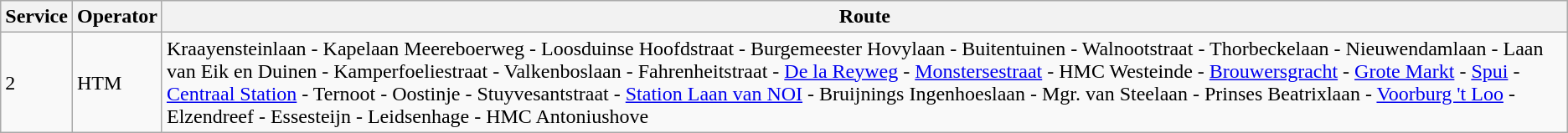<table class="wikitable vatop">
<tr>
<th>Service</th>
<th>Operator</th>
<th>Route</th>
</tr>
<tr>
<td>2</td>
<td>HTM</td>
<td>Kraayensteinlaan - Kapelaan Meereboerweg - Loosduinse Hoofdstraat - Burgemeester Hovylaan - Buitentuinen - Walnootstraat - Thorbeckelaan - Nieuwendamlaan - Laan van Eik en Duinen - Kamperfoeliestraat - Valkenboslaan - Fahrenheitstraat - <a href='#'>De la Reyweg</a> - <a href='#'>Monstersestraat</a> - HMC Westeinde - <a href='#'>Brouwersgracht</a> - <a href='#'>Grote Markt</a> - <a href='#'>Spui</a> - <a href='#'>Centraal Station</a> - Ternoot - Oostinje - Stuyvesantstraat - <a href='#'>Station Laan van NOI</a> - Bruijnings Ingenhoeslaan - Mgr. van Steelaan - Prinses Beatrixlaan - <a href='#'>Voorburg 't Loo</a> - Elzendreef - Essesteijn - Leidsenhage - HMC Antoniushove</td>
</tr>
</table>
